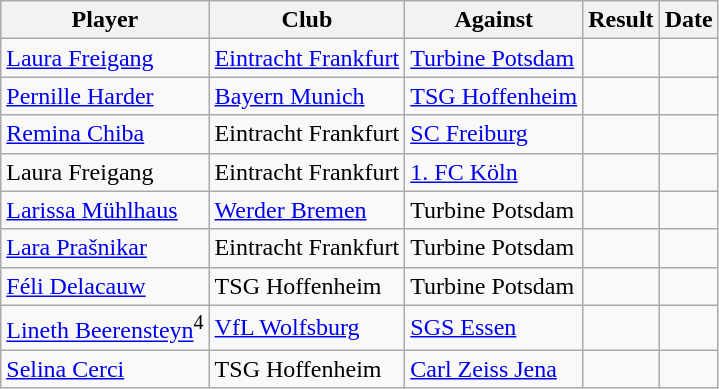<table class="wikitable sortable">
<tr>
<th>Player</th>
<th>Club</th>
<th>Against</th>
<th style="text-align:center">Result</th>
<th>Date</th>
</tr>
<tr>
<td> <a href='#'>Laura Freigang</a></td>
<td><a href='#'>Eintracht Frankfurt</a></td>
<td><a href='#'>Turbine Potsdam</a></td>
<td style="text-align:center"></td>
<td></td>
</tr>
<tr>
<td> <a href='#'>Pernille Harder</a></td>
<td><a href='#'>Bayern Munich</a></td>
<td><a href='#'>TSG Hoffenheim</a></td>
<td style="text-align:center"></td>
<td></td>
</tr>
<tr>
<td> <a href='#'>Remina Chiba</a></td>
<td>Eintracht Frankfurt</td>
<td><a href='#'>SC Freiburg</a></td>
<td style="text-align:center"></td>
<td></td>
</tr>
<tr>
<td> Laura Freigang</td>
<td>Eintracht Frankfurt</td>
<td><a href='#'>1. FC Köln</a></td>
<td style="text-align:center"></td>
<td></td>
</tr>
<tr>
<td> <a href='#'>Larissa Mühlhaus</a></td>
<td><a href='#'>Werder Bremen</a></td>
<td>Turbine Potsdam</td>
<td style="text-align:center"></td>
<td></td>
</tr>
<tr>
<td> <a href='#'>Lara Prašnikar</a></td>
<td>Eintracht Frankfurt</td>
<td>Turbine Potsdam</td>
<td style="text-align:center"></td>
<td></td>
</tr>
<tr>
<td> <a href='#'>Féli Delacauw</a></td>
<td>TSG Hoffenheim</td>
<td>Turbine Potsdam</td>
<td style="text-align:center"></td>
<td></td>
</tr>
<tr>
<td> <a href='#'>Lineth Beerensteyn</a><sup>4</sup></td>
<td><a href='#'>VfL Wolfsburg</a></td>
<td><a href='#'>SGS Essen</a></td>
<td style="text-align:center"></td>
<td></td>
</tr>
<tr>
<td> <a href='#'>Selina Cerci</a></td>
<td>TSG Hoffenheim</td>
<td><a href='#'>Carl Zeiss Jena</a></td>
<td style="text-align:center"></td>
<td></td>
</tr>
</table>
